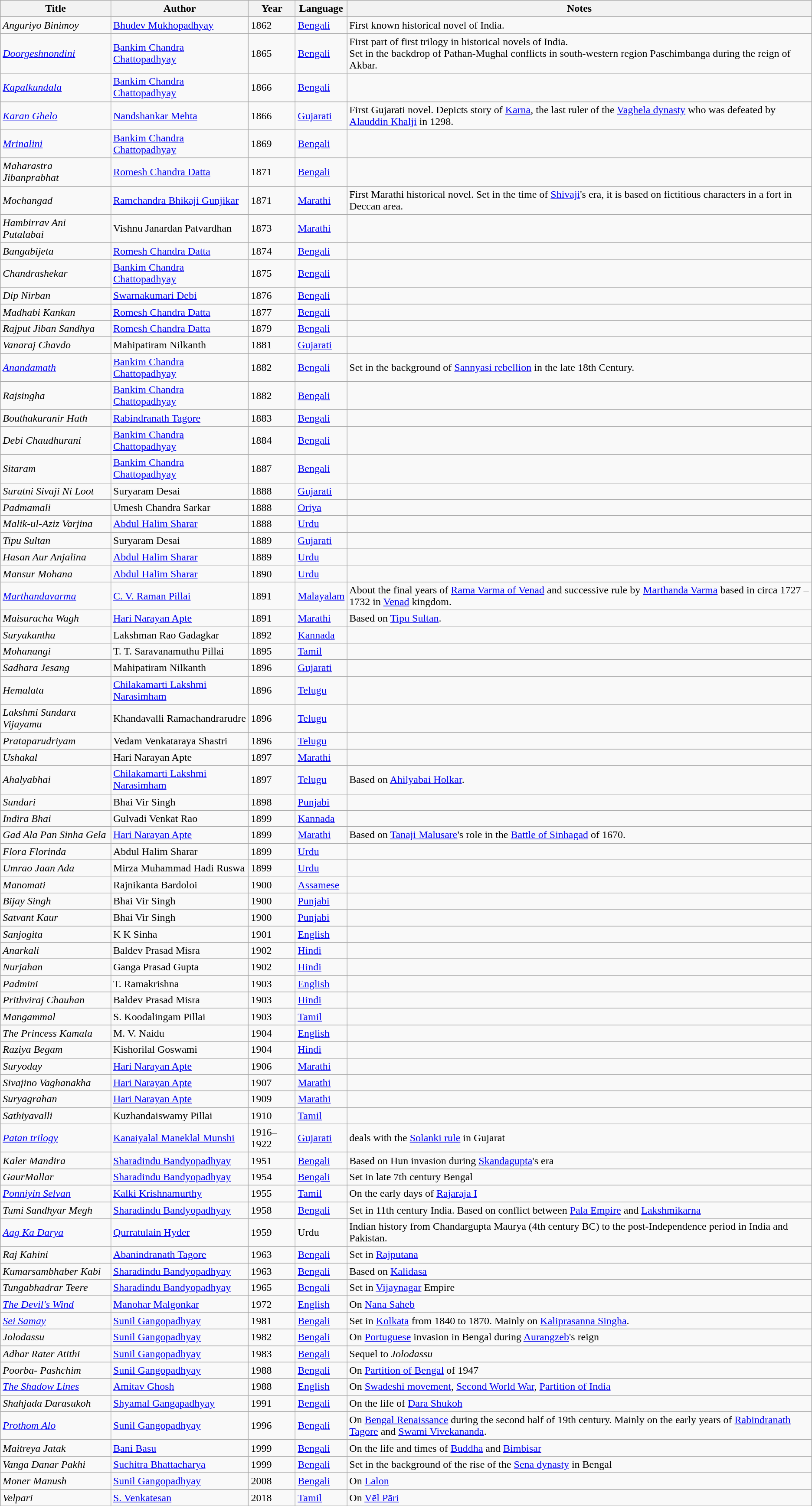<table class="wikitable sortable">
<tr>
<th>Title</th>
<th>Author</th>
<th>Year</th>
<th>Language</th>
<th class="unsortable">Notes</th>
</tr>
<tr>
<td><em>Anguriyo Binimoy</em></td>
<td><a href='#'>Bhudev Mukhopadhyay</a></td>
<td>1862</td>
<td><a href='#'>Bengali</a></td>
<td>First known historical novel of India.</td>
</tr>
<tr>
<td><em><a href='#'>Doorgeshnondini</a></em></td>
<td><a href='#'>Bankim Chandra Chattopadhyay</a></td>
<td>1865</td>
<td><a href='#'>Bengali</a></td>
<td>First part of first trilogy in historical novels of India.<br>Set in the backdrop of Pathan-Mughal conflicts in south-western region Paschimbanga during the reign of Akbar.</td>
</tr>
<tr>
<td><em><a href='#'>Kapalkundala</a></em></td>
<td><a href='#'>Bankim Chandra Chattopadhyay</a></td>
<td>1866</td>
<td><a href='#'>Bengali</a></td>
<td></td>
</tr>
<tr>
<td><em><a href='#'>Karan Ghelo</a></em></td>
<td><a href='#'>Nandshankar Mehta</a></td>
<td>1866</td>
<td><a href='#'>Gujarati</a></td>
<td>First Gujarati novel. Depicts story of <a href='#'>Karna</a>, the last ruler of the <a href='#'>Vaghela dynasty</a> who was defeated by <a href='#'>Alauddin Khalji</a> in 1298.</td>
</tr>
<tr>
<td><em><a href='#'>Mrinalini</a></em></td>
<td><a href='#'>Bankim Chandra Chattopadhyay</a></td>
<td>1869</td>
<td><a href='#'>Bengali</a></td>
<td></td>
</tr>
<tr>
<td><em>Maharastra Jibanprabhat</em></td>
<td><a href='#'>Romesh Chandra Datta</a></td>
<td>1871</td>
<td><a href='#'>Bengali</a></td>
<td></td>
</tr>
<tr>
<td><em>Mochangad</em></td>
<td><a href='#'>Ramchandra Bhikaji Gunjikar</a></td>
<td>1871</td>
<td><a href='#'>Marathi</a></td>
<td>First Marathi historical novel. Set in the time of <a href='#'>Shivaji</a>'s era, it is based on fictitious characters in a fort in Deccan area.</td>
</tr>
<tr>
<td><em>Hambirrav Ani Putalabai</em></td>
<td>Vishnu Janardan Patvardhan</td>
<td>1873</td>
<td><a href='#'>Marathi</a></td>
<td></td>
</tr>
<tr>
<td><em>Bangabijeta</em></td>
<td><a href='#'>Romesh Chandra Datta</a></td>
<td>1874</td>
<td><a href='#'>Bengali</a></td>
<td></td>
</tr>
<tr>
<td><em>Chandrashekar</em></td>
<td><a href='#'>Bankim Chandra Chattopadhyay</a></td>
<td>1875</td>
<td><a href='#'>Bengali</a></td>
<td></td>
</tr>
<tr>
<td><em>Dip Nirban</em></td>
<td><a href='#'>Swarnakumari Debi</a></td>
<td>1876</td>
<td><a href='#'>Bengali</a></td>
<td></td>
</tr>
<tr>
<td><em>Madhabi Kankan</em></td>
<td><a href='#'>Romesh Chandra Datta</a></td>
<td>1877</td>
<td><a href='#'>Bengali</a></td>
<td></td>
</tr>
<tr>
<td><em>Rajput Jiban Sandhya</em></td>
<td><a href='#'>Romesh Chandra Datta</a></td>
<td>1879</td>
<td><a href='#'>Bengali</a></td>
<td></td>
</tr>
<tr>
<td><em>Vanaraj Chavdo</em></td>
<td>Mahipatiram Nilkanth</td>
<td>1881</td>
<td><a href='#'>Gujarati</a></td>
<td></td>
</tr>
<tr>
<td><em><a href='#'>Anandamath</a></em></td>
<td><a href='#'>Bankim Chandra Chattopadhyay</a></td>
<td>1882</td>
<td><a href='#'>Bengali</a></td>
<td>Set in the background of <a href='#'>Sannyasi rebellion</a> in the late 18th Century.</td>
</tr>
<tr>
<td><em>Rajsingha</em></td>
<td><a href='#'>Bankim Chandra Chattopadhyay</a></td>
<td>1882</td>
<td><a href='#'>Bengali</a></td>
<td></td>
</tr>
<tr>
<td><em>Bouthakuranir Hath</em></td>
<td><a href='#'>Rabindranath Tagore</a></td>
<td>1883</td>
<td><a href='#'>Bengali</a></td>
<td></td>
</tr>
<tr>
<td><em>Debi Chaudhurani</em></td>
<td><a href='#'>Bankim Chandra Chattopadhyay</a></td>
<td>1884</td>
<td><a href='#'>Bengali</a></td>
<td></td>
</tr>
<tr>
<td><em>Sitaram</em></td>
<td><a href='#'>Bankim Chandra Chattopadhyay</a></td>
<td>1887</td>
<td><a href='#'>Bengali</a></td>
<td></td>
</tr>
<tr>
<td><em>Suratni Sivaji Ni Loot</em></td>
<td>Suryaram Desai</td>
<td>1888</td>
<td><a href='#'>Gujarati</a></td>
<td></td>
</tr>
<tr>
<td><em>Padmamali</em></td>
<td>Umesh Chandra Sarkar</td>
<td>1888</td>
<td><a href='#'>Oriya</a></td>
<td></td>
</tr>
<tr>
<td><em>Malik-ul-Aziz Varjina</em></td>
<td><a href='#'>Abdul Halim Sharar</a></td>
<td>1888</td>
<td><a href='#'>Urdu</a></td>
<td></td>
</tr>
<tr>
<td><em>Tipu Sultan</em></td>
<td>Suryaram Desai</td>
<td>1889</td>
<td><a href='#'>Gujarati</a></td>
<td></td>
</tr>
<tr>
<td><em>Hasan Aur Anjalina</em></td>
<td><a href='#'>Abdul Halim Sharar</a></td>
<td>1889</td>
<td><a href='#'>Urdu</a></td>
<td></td>
</tr>
<tr>
<td><em>Mansur Mohana</em></td>
<td><a href='#'>Abdul Halim Sharar</a></td>
<td>1890</td>
<td><a href='#'>Urdu</a></td>
<td></td>
</tr>
<tr>
<td><em><a href='#'>Marthandavarma</a></em></td>
<td><a href='#'>C. V. Raman Pillai</a></td>
<td>1891</td>
<td><a href='#'>Malayalam</a></td>
<td>About the final years of <a href='#'>Rama Varma of Venad</a> and successive rule by <a href='#'>Marthanda Varma</a> based in circa 1727 – 1732 in <a href='#'>Venad</a> kingdom.</td>
</tr>
<tr>
<td><em>Maisuracha Wagh</em></td>
<td><a href='#'>Hari Narayan Apte</a></td>
<td>1891</td>
<td><a href='#'>Marathi</a></td>
<td>Based on <a href='#'>Tipu Sultan</a>.</td>
</tr>
<tr>
<td><em>Suryakantha</em></td>
<td>Lakshman Rao Gadagkar</td>
<td>1892</td>
<td><a href='#'>Kannada</a></td>
<td></td>
</tr>
<tr>
<td><em>Mohanangi</em></td>
<td>T. T. Saravanamuthu Pillai</td>
<td>1895</td>
<td><a href='#'>Tamil</a></td>
<td></td>
</tr>
<tr>
<td><em>Sadhara Jesang</em></td>
<td>Mahipatiram Nilkanth</td>
<td>1896</td>
<td><a href='#'>Gujarati</a></td>
<td></td>
</tr>
<tr>
<td><em>Hemalata</em></td>
<td><a href='#'>Chilakamarti Lakshmi Narasimham</a></td>
<td>1896</td>
<td><a href='#'>Telugu</a></td>
<td></td>
</tr>
<tr>
<td><em>Lakshmi Sundara Vijayamu</em></td>
<td>Khandavalli Ramachandrarudre</td>
<td>1896</td>
<td><a href='#'>Telugu</a></td>
<td></td>
</tr>
<tr>
<td><em>Prataparudriyam</em></td>
<td>Vedam Venkataraya Shastri</td>
<td>1896</td>
<td><a href='#'>Telugu</a></td>
<td></td>
</tr>
<tr>
<td><em>Ushakal</em></td>
<td>Hari Narayan Apte</td>
<td>1897</td>
<td><a href='#'>Marathi</a></td>
<td></td>
</tr>
<tr>
<td><em>Ahalyabhai</em></td>
<td><a href='#'>Chilakamarti Lakshmi Narasimham</a></td>
<td>1897</td>
<td><a href='#'>Telugu</a></td>
<td>Based on <a href='#'>Ahilyabai Holkar</a>.</td>
</tr>
<tr>
<td><em>Sundari</em></td>
<td>Bhai Vir Singh</td>
<td>1898</td>
<td><a href='#'>Punjabi</a></td>
<td></td>
</tr>
<tr>
<td><em>Indira Bhai</em></td>
<td>Gulvadi Venkat Rao</td>
<td>1899</td>
<td><a href='#'>Kannada</a></td>
<td></td>
</tr>
<tr>
<td><em>Gad Ala Pan Sinha Gela</em></td>
<td><a href='#'>Hari Narayan Apte</a></td>
<td>1899</td>
<td><a href='#'>Marathi</a></td>
<td>Based on <a href='#'>Tanaji Malusare</a>'s role in the <a href='#'>Battle of Sinhagad</a> of 1670.</td>
</tr>
<tr>
<td><em>Flora Florinda</em></td>
<td>Abdul Halim Sharar</td>
<td>1899</td>
<td><a href='#'>Urdu</a></td>
<td></td>
</tr>
<tr>
<td><em>Umrao Jaan Ada</em></td>
<td>Mirza Muhammad Hadi Ruswa</td>
<td>1899</td>
<td><a href='#'>Urdu</a></td>
<td></td>
</tr>
<tr>
<td><em>Manomati</em></td>
<td>Rajnikanta Bardoloi</td>
<td>1900</td>
<td><a href='#'>Assamese</a></td>
<td></td>
</tr>
<tr>
<td><em>Bijay Singh</em></td>
<td>Bhai Vir Singh</td>
<td>1900</td>
<td><a href='#'>Punjabi</a></td>
<td></td>
</tr>
<tr>
<td><em>Satvant Kaur</em></td>
<td>Bhai Vir Singh</td>
<td>1900</td>
<td><a href='#'>Punjabi</a></td>
<td></td>
</tr>
<tr>
<td><em>Sanjogita</em></td>
<td>K K Sinha</td>
<td>1901</td>
<td><a href='#'>English</a></td>
<td></td>
</tr>
<tr>
<td><em>Anarkali</em></td>
<td>Baldev Prasad Misra</td>
<td>1902</td>
<td><a href='#'>Hindi</a></td>
<td></td>
</tr>
<tr>
<td><em>Nurjahan</em></td>
<td>Ganga Prasad Gupta</td>
<td>1902</td>
<td><a href='#'>Hindi</a></td>
<td></td>
</tr>
<tr>
<td><em>Padmini</em></td>
<td>T. Ramakrishna</td>
<td>1903</td>
<td><a href='#'>English</a></td>
<td></td>
</tr>
<tr>
<td><em>Prithviraj Chauhan</em></td>
<td>Baldev Prasad Misra</td>
<td>1903</td>
<td><a href='#'>Hindi</a></td>
<td></td>
</tr>
<tr>
<td><em>Mangammal</em></td>
<td>S. Koodalingam Pillai</td>
<td>1903</td>
<td><a href='#'>Tamil</a></td>
<td></td>
</tr>
<tr>
<td><em>The Princess Kamala</em></td>
<td>M. V. Naidu</td>
<td>1904</td>
<td><a href='#'>English</a></td>
<td></td>
</tr>
<tr>
<td><em>Raziya Begam</em></td>
<td>Kishorilal Goswami</td>
<td>1904</td>
<td><a href='#'>Hindi</a></td>
<td></td>
</tr>
<tr>
<td><em>Suryoday</em></td>
<td><a href='#'>Hari Narayan Apte</a></td>
<td>1906</td>
<td><a href='#'>Marathi</a></td>
<td></td>
</tr>
<tr>
<td><em>Sivajino Vaghanakha</em></td>
<td><a href='#'>Hari Narayan Apte</a></td>
<td>1907</td>
<td><a href='#'>Marathi</a></td>
<td></td>
</tr>
<tr>
<td><em>Suryagrahan</em></td>
<td><a href='#'>Hari Narayan Apte</a></td>
<td>1909</td>
<td><a href='#'>Marathi</a></td>
<td></td>
</tr>
<tr>
<td><em>Sathiyavalli</em></td>
<td>Kuzhandaiswamy Pillai</td>
<td>1910</td>
<td><a href='#'>Tamil</a></td>
<td></td>
</tr>
<tr>
<td><em><a href='#'>Patan trilogy</a></em></td>
<td><a href='#'>Kanaiyalal Maneklal Munshi</a></td>
<td>1916–1922</td>
<td><a href='#'>Gujarati</a></td>
<td>deals with the <a href='#'>Solanki rule</a> in Gujarat</td>
</tr>
<tr>
<td><em>Kaler Mandira</em></td>
<td><a href='#'>Sharadindu Bandyopadhyay</a></td>
<td>1951</td>
<td><a href='#'>Bengali</a></td>
<td>Based on Hun invasion during <a href='#'>Skandagupta</a>'s era</td>
</tr>
<tr>
<td><em>GaurMallar</em></td>
<td><a href='#'>Sharadindu Bandyopadhyay</a></td>
<td>1954</td>
<td><a href='#'>Bengali</a></td>
<td>Set in late 7th century Bengal</td>
</tr>
<tr>
<td><em><a href='#'>Ponniyin Selvan</a></em></td>
<td><a href='#'>Kalki Krishnamurthy</a></td>
<td>1955</td>
<td><a href='#'>Tamil</a></td>
<td>On the early days of <a href='#'>Rajaraja I</a></td>
</tr>
<tr>
<td><em>Tumi Sandhyar Megh</em></td>
<td><a href='#'>Sharadindu Bandyopadhyay</a></td>
<td>1958</td>
<td><a href='#'>Bengali</a></td>
<td>Set in 11th century India. Based on conflict between <a href='#'>Pala Empire</a> and <a href='#'>Lakshmikarna</a></td>
</tr>
<tr>
<td><em><a href='#'>Aag Ka Darya</a></em></td>
<td><a href='#'>Qurratulain Hyder</a></td>
<td>1959</td>
<td>Urdu</td>
<td>Indian history from Chandargupta Maurya (4th century BC) to the post-Independence period in India and Pakistan.</td>
</tr>
<tr>
<td><em>Raj Kahini</em></td>
<td><a href='#'>Abanindranath Tagore</a></td>
<td>1963</td>
<td><a href='#'>Bengali</a></td>
<td>Set in <a href='#'>Rajputana</a></td>
</tr>
<tr>
<td><em>Kumarsambhaber Kabi</em></td>
<td><a href='#'>Sharadindu Bandyopadhyay</a></td>
<td>1963</td>
<td><a href='#'>Bengali</a></td>
<td>Based on <a href='#'>Kalidasa</a></td>
</tr>
<tr>
<td><em>Tungabhadrar Teere</em></td>
<td><a href='#'>Sharadindu Bandyopadhyay</a></td>
<td>1965</td>
<td><a href='#'>Bengali</a></td>
<td>Set in <a href='#'>Vijaynagar</a> Empire</td>
</tr>
<tr>
<td><em><a href='#'>The Devil's Wind</a></em></td>
<td><a href='#'>Manohar Malgonkar</a></td>
<td>1972</td>
<td><a href='#'>English</a></td>
<td>On <a href='#'>Nana Saheb</a></td>
</tr>
<tr>
<td><em><a href='#'>Sei Samay</a></em></td>
<td><a href='#'>Sunil Gangopadhyay</a></td>
<td>1981</td>
<td><a href='#'>Bengali</a></td>
<td>Set in <a href='#'>Kolkata</a> from 1840 to 1870. Mainly on <a href='#'>Kaliprasanna Singha</a>.</td>
</tr>
<tr>
<td><em>Jolodassu</em></td>
<td><a href='#'>Sunil Gangopadhyay</a></td>
<td>1982</td>
<td><a href='#'>Bengali</a></td>
<td>On <a href='#'>Portuguese</a> invasion in Bengal during <a href='#'>Aurangzeb</a>'s reign</td>
</tr>
<tr>
<td><em>Adhar Rater Atithi</em></td>
<td><a href='#'>Sunil Gangopadhyay</a></td>
<td>1983</td>
<td><a href='#'>Bengali</a></td>
<td>Sequel to <em>Jolodassu</em></td>
</tr>
<tr>
<td><em>Poorba- Pashchim</em></td>
<td><a href='#'>Sunil Gangopadhyay</a></td>
<td>1988</td>
<td><a href='#'>Bengali</a></td>
<td>On <a href='#'> Partition of Bengal</a> of 1947</td>
</tr>
<tr>
<td><em><a href='#'>The Shadow Lines</a></em></td>
<td><a href='#'>Amitav Ghosh</a></td>
<td>1988</td>
<td><a href='#'>English</a></td>
<td>On <a href='#'>Swadeshi movement</a>, <a href='#'>Second World War</a>, <a href='#'>Partition of India</a></td>
</tr>
<tr>
<td><em>Shahjada Darasukoh</em></td>
<td><a href='#'>Shyamal Gangapadhyay</a></td>
<td>1991</td>
<td><a href='#'>Bengali</a></td>
<td>On the life of <a href='#'>Dara Shukoh</a></td>
</tr>
<tr>
<td><em><a href='#'> Prothom Alo</a></em></td>
<td><a href='#'>Sunil Gangopadhyay</a></td>
<td>1996</td>
<td><a href='#'>Bengali</a></td>
<td>On <a href='#'>Bengal Renaissance</a> during the second half of 19th century. Mainly on the early years of <a href='#'>Rabindranath Tagore</a> and <a href='#'>Swami Vivekananda</a>.</td>
</tr>
<tr>
<td><em>Maitreya Jatak</em></td>
<td><a href='#'>Bani Basu</a></td>
<td>1999</td>
<td><a href='#'>Bengali</a></td>
<td>On the life and times of <a href='#'>Buddha</a> and <a href='#'>Bimbisar</a></td>
</tr>
<tr>
<td><em>Vanga Danar Pakhi</em></td>
<td><a href='#'>Suchitra Bhattacharya</a></td>
<td>1999</td>
<td><a href='#'>Bengali</a></td>
<td>Set in the background of the rise of the <a href='#'>Sena dynasty</a> in Bengal</td>
</tr>
<tr>
<td><em>Moner Manush</em></td>
<td><a href='#'>Sunil Gangopadhyay</a></td>
<td>2008</td>
<td><a href='#'>Bengali</a></td>
<td>On <a href='#'>Lalon</a></td>
</tr>
<tr>
<td><em>Velpari</em></td>
<td><a href='#'>S. Venkatesan</a></td>
<td>2018</td>
<td><a href='#'>Tamil</a></td>
<td>On <a href='#'>Vēl Pāri</a></td>
</tr>
</table>
